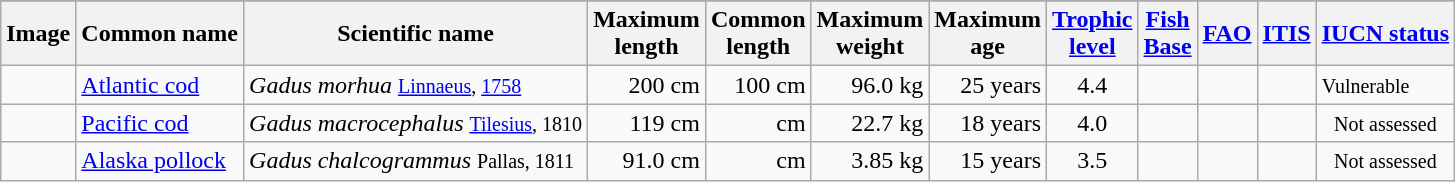<table class="wikitable collapsible">
<tr>
</tr>
<tr>
<th>Image</th>
<th>Common name</th>
<th>Scientific name</th>
<th>Maximum<br>length</th>
<th>Common<br>length</th>
<th>Maximum<br>weight</th>
<th>Maximum<br>age</th>
<th><a href='#'>Trophic<br>level</a></th>
<th><a href='#'>Fish<br>Base</a></th>
<th><a href='#'>FAO</a></th>
<th><a href='#'>ITIS</a></th>
<th><a href='#'>IUCN status</a></th>
</tr>
<tr>
<td></td>
<td><a href='#'>Atlantic cod</a></td>
<td><em>Gadus morhua</em> <small><a href='#'>Linnaeus</a>, <a href='#'>1758</a></small></td>
<td align="right">200 cm</td>
<td align="right">100 cm</td>
<td align="right">96.0 kg</td>
<td align="right">25 years</td>
<td align="center">4.4</td>
<td align="center"></td>
<td align="center"></td>
<td align="center"></td>
<td> <small>Vulnerable</small></td>
</tr>
<tr>
<td></td>
<td><a href='#'>Pacific cod</a></td>
<td><em>Gadus macrocephalus</em> <small><a href='#'>Tilesius</a>, 1810</small></td>
<td align="right">119 cm</td>
<td align="right">cm</td>
<td align="right">22.7 kg</td>
<td align="right">18 years</td>
<td align="center">4.0</td>
<td align="center"></td>
<td align="center"></td>
<td align="center"></td>
<td align="center"><small>Not assessed</small></td>
</tr>
<tr>
<td></td>
<td><a href='#'>Alaska pollock</a></td>
<td><em>Gadus chalcogrammus</em> <small>Pallas, 1811</small></td>
<td align="right">91.0 cm</td>
<td align="right">cm</td>
<td align="right">3.85 kg</td>
<td align="right">15 years</td>
<td align="center">3.5</td>
<td align="center"></td>
<td align="center"></td>
<td align="center"></td>
<td align="center"><small>Not assessed </small></td>
</tr>
</table>
